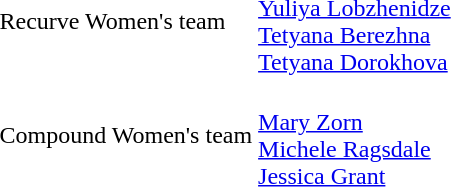<table>
<tr>
<td>Recurve Women's team<br></td>
<td><br><a href='#'>Yuliya Lobzhenidze</a><br><a href='#'>Tetyana Berezhna</a><br><a href='#'>Tetyana Dorokhova</a></td>
<td><br></td>
<td><br></td>
</tr>
<tr>
<td>Compound Women's team<br></td>
<td><br><a href='#'>Mary Zorn</a><br><a href='#'>Michele Ragsdale</a><br><a href='#'>Jessica Grant</a></td>
<td><br></td>
<td><br></td>
</tr>
</table>
